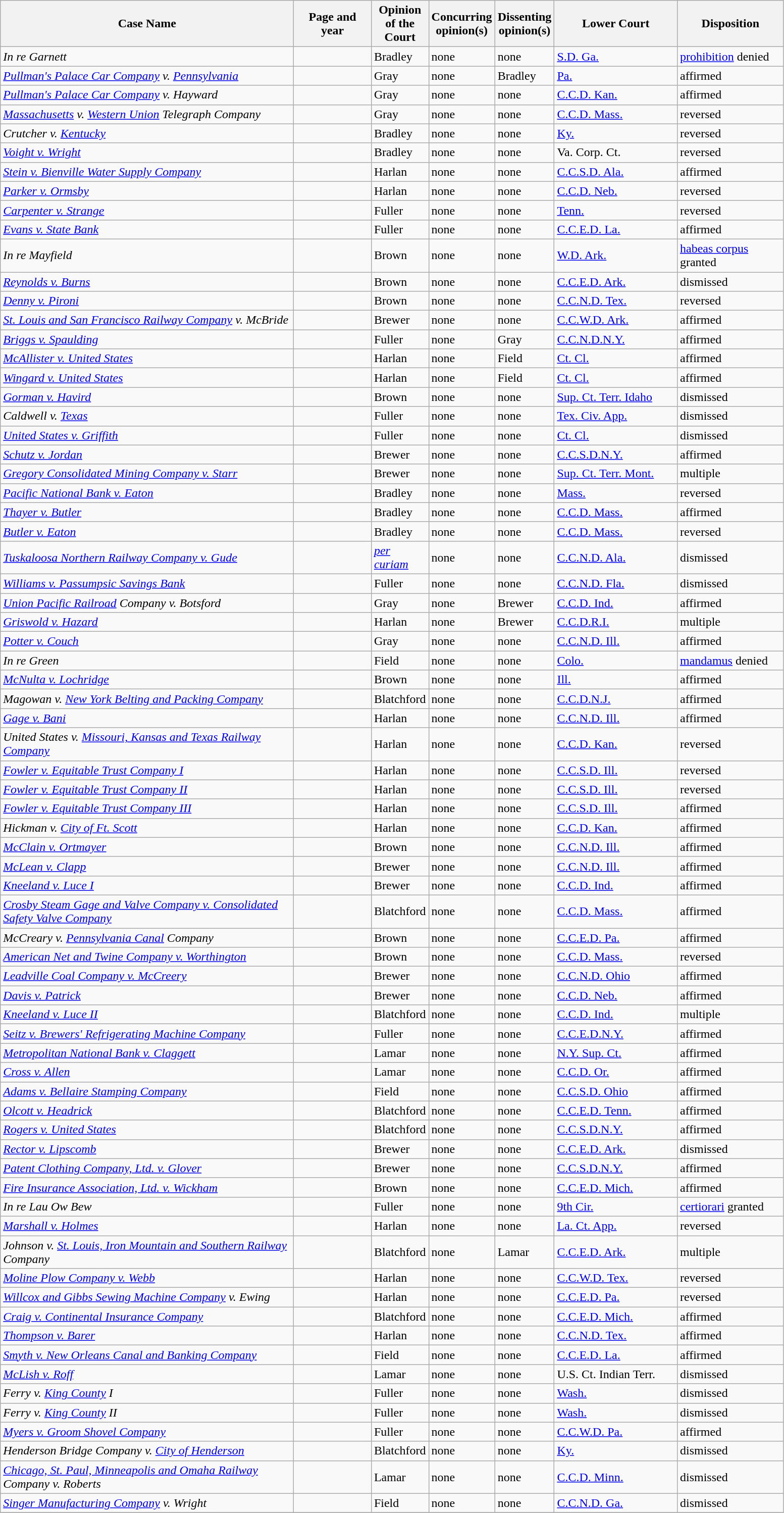<table class="wikitable sortable">
<tr>
<th scope="col" style="width: 380px;">Case Name</th>
<th scope="col" style="width: 95px;">Page and year</th>
<th scope="col" style="width: 10px;">Opinion of the Court</th>
<th scope="col" style="width: 10px;">Concurring opinion(s)</th>
<th scope="col" style="width: 10px;">Dissenting opinion(s)</th>
<th scope="col" style="width: 155px;">Lower Court</th>
<th scope="col" style="width: 133px;">Disposition</th>
</tr>
<tr>
<td><em>In re Garnett</em></td>
<td align="right"></td>
<td>Bradley</td>
<td>none</td>
<td>none</td>
<td><a href='#'>S.D. Ga.</a></td>
<td><a href='#'>prohibition</a> denied</td>
</tr>
<tr>
<td><em><a href='#'>Pullman's Palace Car Company</a> v. <a href='#'>Pennsylvania</a></em></td>
<td align="right"></td>
<td>Gray</td>
<td>none</td>
<td>Bradley</td>
<td><a href='#'>Pa.</a></td>
<td>affirmed</td>
</tr>
<tr>
<td><em><a href='#'>Pullman's Palace Car Company</a> v. Hayward</em></td>
<td align="right"></td>
<td>Gray</td>
<td>none</td>
<td>none</td>
<td><a href='#'>C.C.D. Kan.</a></td>
<td>affirmed</td>
</tr>
<tr>
<td><em><a href='#'>Massachusetts</a> v. <a href='#'>Western Union</a> Telegraph Company</em></td>
<td align="right"></td>
<td>Gray</td>
<td>none</td>
<td>none</td>
<td><a href='#'>C.C.D. Mass.</a></td>
<td>reversed</td>
</tr>
<tr>
<td><em>Crutcher v. <a href='#'>Kentucky</a></em></td>
<td align="right"></td>
<td>Bradley</td>
<td>none</td>
<td>none</td>
<td><a href='#'>Ky.</a></td>
<td>reversed</td>
</tr>
<tr>
<td><em><a href='#'>Voight v. Wright</a></em></td>
<td align="right"></td>
<td>Bradley</td>
<td>none</td>
<td>none</td>
<td>Va. Corp. Ct.</td>
<td>reversed</td>
</tr>
<tr>
<td><em><a href='#'>Stein v. Bienville Water Supply Company</a></em></td>
<td align="right"></td>
<td>Harlan</td>
<td>none</td>
<td>none</td>
<td><a href='#'>C.C.S.D. Ala.</a></td>
<td>affirmed</td>
</tr>
<tr>
<td><em><a href='#'>Parker v. Ormsby</a></em></td>
<td align="right"></td>
<td>Harlan</td>
<td>none</td>
<td>none</td>
<td><a href='#'>C.C.D. Neb.</a></td>
<td>reversed</td>
</tr>
<tr>
<td><em><a href='#'>Carpenter v. Strange</a></em></td>
<td align="right"></td>
<td>Fuller</td>
<td>none</td>
<td>none</td>
<td><a href='#'>Tenn.</a></td>
<td>reversed</td>
</tr>
<tr>
<td><em><a href='#'>Evans v. State Bank</a></em></td>
<td align="right"></td>
<td>Fuller</td>
<td>none</td>
<td>none</td>
<td><a href='#'>C.C.E.D. La.</a></td>
<td>affirmed</td>
</tr>
<tr>
<td><em>In re Mayfield</em></td>
<td align="right"></td>
<td>Brown</td>
<td>none</td>
<td>none</td>
<td><a href='#'>W.D. Ark.</a></td>
<td><a href='#'>habeas corpus</a> granted</td>
</tr>
<tr>
<td><em><a href='#'>Reynolds v. Burns</a></em></td>
<td align="right"></td>
<td>Brown</td>
<td>none</td>
<td>none</td>
<td><a href='#'>C.C.E.D. Ark.</a></td>
<td>dismissed</td>
</tr>
<tr>
<td><em><a href='#'>Denny v. Pironi</a></em></td>
<td align="right"></td>
<td>Brown</td>
<td>none</td>
<td>none</td>
<td><a href='#'>C.C.N.D. Tex.</a></td>
<td>reversed</td>
</tr>
<tr>
<td><em><a href='#'>St. Louis and San Francisco Railway Company</a> v. McBride</em></td>
<td align="right"></td>
<td>Brewer</td>
<td>none</td>
<td>none</td>
<td><a href='#'>C.C.W.D. Ark.</a></td>
<td>affirmed</td>
</tr>
<tr>
<td><em><a href='#'>Briggs v. Spaulding</a></em></td>
<td align="right"></td>
<td>Fuller</td>
<td>none</td>
<td>Gray</td>
<td><a href='#'>C.C.N.D.N.Y.</a></td>
<td>affirmed</td>
</tr>
<tr>
<td><em><a href='#'>McAllister v. United States</a></em></td>
<td align="right"></td>
<td>Harlan</td>
<td>none</td>
<td>Field</td>
<td><a href='#'>Ct. Cl.</a></td>
<td>affirmed</td>
</tr>
<tr>
<td><em><a href='#'>Wingard v. United States</a></em></td>
<td align="right"></td>
<td>Harlan</td>
<td>none</td>
<td>Field</td>
<td><a href='#'>Ct. Cl.</a></td>
<td>affirmed</td>
</tr>
<tr>
<td><em><a href='#'>Gorman v. Havird</a></em></td>
<td align="right"></td>
<td>Brown</td>
<td>none</td>
<td>none</td>
<td><a href='#'>Sup. Ct. Terr. Idaho</a></td>
<td>dismissed</td>
</tr>
<tr>
<td><em>Caldwell v. <a href='#'>Texas</a></em></td>
<td align="right"></td>
<td>Fuller</td>
<td>none</td>
<td>none</td>
<td><a href='#'>Tex. Civ. App.</a></td>
<td>dismissed</td>
</tr>
<tr>
<td><em><a href='#'>United States v. Griffith</a></em></td>
<td align="right"></td>
<td>Fuller</td>
<td>none</td>
<td>none</td>
<td><a href='#'>Ct. Cl.</a></td>
<td>dismissed</td>
</tr>
<tr>
<td><em><a href='#'>Schutz v. Jordan</a></em></td>
<td align="right"></td>
<td>Brewer</td>
<td>none</td>
<td>none</td>
<td><a href='#'>C.C.S.D.N.Y.</a></td>
<td>affirmed</td>
</tr>
<tr>
<td><em><a href='#'>Gregory Consolidated Mining Company v. Starr</a></em></td>
<td align="right"></td>
<td>Brewer</td>
<td>none</td>
<td>none</td>
<td><a href='#'>Sup. Ct. Terr. Mont.</a></td>
<td>multiple</td>
</tr>
<tr>
<td><em><a href='#'>Pacific National Bank v. Eaton</a></em></td>
<td align="right"></td>
<td>Bradley</td>
<td>none</td>
<td>none</td>
<td><a href='#'>Mass.</a></td>
<td>reversed</td>
</tr>
<tr>
<td><em><a href='#'>Thayer v. Butler</a></em></td>
<td align="right"></td>
<td>Bradley</td>
<td>none</td>
<td>none</td>
<td><a href='#'>C.C.D. Mass.</a></td>
<td>affirmed</td>
</tr>
<tr>
<td><em><a href='#'>Butler v. Eaton</a></em></td>
<td align="right"></td>
<td>Bradley</td>
<td>none</td>
<td>none</td>
<td><a href='#'>C.C.D. Mass.</a></td>
<td>reversed</td>
</tr>
<tr>
<td><em><a href='#'>Tuskaloosa Northern Railway Company v. Gude</a></em></td>
<td align="right"></td>
<td><em><a href='#'>per curiam</a></em></td>
<td>none</td>
<td>none</td>
<td><a href='#'>C.C.N.D. Ala.</a></td>
<td>dismissed</td>
</tr>
<tr>
<td><em><a href='#'>Williams v. Passumpsic Savings Bank</a></em></td>
<td align="right"></td>
<td>Fuller</td>
<td>none</td>
<td>none</td>
<td><a href='#'>C.C.N.D. Fla.</a></td>
<td>dismissed</td>
</tr>
<tr>
<td><em><a href='#'>Union Pacific Railroad</a> Company v. Botsford</em></td>
<td align="right"></td>
<td>Gray</td>
<td>none</td>
<td>Brewer</td>
<td><a href='#'>C.C.D. Ind.</a></td>
<td>affirmed</td>
</tr>
<tr>
<td><em><a href='#'>Griswold v. Hazard</a></em></td>
<td align="right"></td>
<td>Harlan</td>
<td>none</td>
<td>Brewer</td>
<td><a href='#'>C.C.D.R.I.</a></td>
<td>multiple</td>
</tr>
<tr>
<td><em><a href='#'>Potter v. Couch</a></em></td>
<td align="right"></td>
<td>Gray</td>
<td>none</td>
<td>none</td>
<td><a href='#'>C.C.N.D. Ill.</a></td>
<td>affirmed</td>
</tr>
<tr>
<td><em>In re Green</em></td>
<td align="right"></td>
<td>Field</td>
<td>none</td>
<td>none</td>
<td><a href='#'>Colo.</a></td>
<td><a href='#'>mandamus</a> denied</td>
</tr>
<tr>
<td><em><a href='#'>McNulta v. Lochridge</a></em></td>
<td align="right"></td>
<td>Brown</td>
<td>none</td>
<td>none</td>
<td><a href='#'>Ill.</a></td>
<td>affirmed</td>
</tr>
<tr>
<td><em>Magowan v. <a href='#'>New York Belting and Packing Company</a></em></td>
<td align="right"></td>
<td>Blatchford</td>
<td>none</td>
<td>none</td>
<td><a href='#'>C.C.D.N.J.</a></td>
<td>affirmed</td>
</tr>
<tr>
<td><em><a href='#'>Gage v. Bani</a></em></td>
<td align="right"></td>
<td>Harlan</td>
<td>none</td>
<td>none</td>
<td><a href='#'>C.C.N.D. Ill.</a></td>
<td>affirmed</td>
</tr>
<tr>
<td><em>United States v. <a href='#'>Missouri, Kansas and Texas Railway Company</a></em></td>
<td align="right"></td>
<td>Harlan</td>
<td>none</td>
<td>none</td>
<td><a href='#'>C.C.D. Kan.</a></td>
<td>reversed</td>
</tr>
<tr>
<td><em><a href='#'>Fowler v. Equitable Trust Company I</a></em></td>
<td align="right"></td>
<td>Harlan</td>
<td>none</td>
<td>none</td>
<td><a href='#'>C.C.S.D. Ill.</a></td>
<td>reversed</td>
</tr>
<tr>
<td><em><a href='#'>Fowler v. Equitable Trust Company II</a></em></td>
<td align="right"></td>
<td>Harlan</td>
<td>none</td>
<td>none</td>
<td><a href='#'>C.C.S.D. Ill.</a></td>
<td>reversed</td>
</tr>
<tr>
<td><em><a href='#'>Fowler v. Equitable Trust Company III</a></em></td>
<td align="right"></td>
<td>Harlan</td>
<td>none</td>
<td>none</td>
<td><a href='#'>C.C.S.D. Ill.</a></td>
<td>affirmed</td>
</tr>
<tr>
<td><em>Hickman v. <a href='#'>City of Ft. Scott</a></em></td>
<td align="right"></td>
<td>Harlan</td>
<td>none</td>
<td>none</td>
<td><a href='#'>C.C.D. Kan.</a></td>
<td>affirmed</td>
</tr>
<tr>
<td><em><a href='#'>McClain v. Ortmayer</a></em></td>
<td align="right"></td>
<td>Brown</td>
<td>none</td>
<td>none</td>
<td><a href='#'>C.C.N.D. Ill.</a></td>
<td>affirmed</td>
</tr>
<tr>
<td><em><a href='#'>McLean v. Clapp</a></em></td>
<td align="right"></td>
<td>Brewer</td>
<td>none</td>
<td>none</td>
<td><a href='#'>C.C.N.D. Ill.</a></td>
<td>affirmed</td>
</tr>
<tr>
<td><em><a href='#'>Kneeland v. Luce I</a></em></td>
<td align="right"></td>
<td>Brewer</td>
<td>none</td>
<td>none</td>
<td><a href='#'>C.C.D. Ind.</a></td>
<td>affirmed</td>
</tr>
<tr>
<td><em><a href='#'>Crosby Steam Gage and Valve Company v. Consolidated Safety Valve Company</a></em></td>
<td align="right"></td>
<td>Blatchford</td>
<td>none</td>
<td>none</td>
<td><a href='#'>C.C.D. Mass.</a></td>
<td>affirmed</td>
</tr>
<tr>
<td><em>McCreary v. <a href='#'>Pennsylvania Canal</a> Company</em></td>
<td align="right"></td>
<td>Brown</td>
<td>none</td>
<td>none</td>
<td><a href='#'>C.C.E.D. Pa.</a></td>
<td>affirmed</td>
</tr>
<tr>
<td><em><a href='#'>American Net and Twine Company v. Worthington</a></em></td>
<td align="right"></td>
<td>Brown</td>
<td>none</td>
<td>none</td>
<td><a href='#'>C.C.D. Mass.</a></td>
<td>reversed</td>
</tr>
<tr>
<td><em><a href='#'>Leadville Coal Company v. McCreery</a></em></td>
<td align="right"></td>
<td>Brewer</td>
<td>none</td>
<td>none</td>
<td><a href='#'>C.C.N.D. Ohio</a></td>
<td>affirmed</td>
</tr>
<tr>
<td><em><a href='#'>Davis v. Patrick</a></em></td>
<td align="right"></td>
<td>Brewer</td>
<td>none</td>
<td>none</td>
<td><a href='#'>C.C.D. Neb.</a></td>
<td>affirmed</td>
</tr>
<tr>
<td><em><a href='#'>Kneeland v. Luce II</a></em></td>
<td align="right"></td>
<td>Blatchford</td>
<td>none</td>
<td>none</td>
<td><a href='#'>C.C.D. Ind.</a></td>
<td>multiple</td>
</tr>
<tr>
<td><em><a href='#'>Seitz v. Brewers' Refrigerating Machine Company</a></em></td>
<td align="right"></td>
<td>Fuller</td>
<td>none</td>
<td>none</td>
<td><a href='#'>C.C.E.D.N.Y.</a></td>
<td>affirmed</td>
</tr>
<tr>
<td><em><a href='#'>Metropolitan National Bank v. Claggett</a></em></td>
<td align="right"></td>
<td>Lamar</td>
<td>none</td>
<td>none</td>
<td><a href='#'>N.Y. Sup. Ct.</a></td>
<td>affirmed</td>
</tr>
<tr>
<td><em><a href='#'>Cross v. Allen</a></em></td>
<td align="right"></td>
<td>Lamar</td>
<td>none</td>
<td>none</td>
<td><a href='#'>C.C.D. Or.</a></td>
<td>affirmed</td>
</tr>
<tr>
<td><em><a href='#'>Adams v. Bellaire Stamping Company</a></em></td>
<td align="right"></td>
<td>Field</td>
<td>none</td>
<td>none</td>
<td><a href='#'>C.C.S.D. Ohio</a></td>
<td>affirmed</td>
</tr>
<tr>
<td><em><a href='#'>Olcott v. Headrick</a></em></td>
<td align="right"></td>
<td>Blatchford</td>
<td>none</td>
<td>none</td>
<td><a href='#'>C.C.E.D. Tenn.</a></td>
<td>affirmed</td>
</tr>
<tr>
<td><em><a href='#'>Rogers v. United States</a></em></td>
<td align="right"></td>
<td>Blatchford</td>
<td>none</td>
<td>none</td>
<td><a href='#'>C.C.S.D.N.Y.</a></td>
<td>affirmed</td>
</tr>
<tr>
<td><em><a href='#'>Rector v. Lipscomb</a></em></td>
<td align="right"></td>
<td>Brewer</td>
<td>none</td>
<td>none</td>
<td><a href='#'>C.C.E.D. Ark.</a></td>
<td>dismissed</td>
</tr>
<tr>
<td><em><a href='#'>Patent Clothing Company, Ltd. v. Glover</a></em></td>
<td align="right"></td>
<td>Brewer</td>
<td>none</td>
<td>none</td>
<td><a href='#'>C.C.S.D.N.Y.</a></td>
<td>affirmed</td>
</tr>
<tr>
<td><em><a href='#'>Fire Insurance Association, Ltd. v. Wickham</a></em></td>
<td align="right"></td>
<td>Brown</td>
<td>none</td>
<td>none</td>
<td><a href='#'>C.C.E.D. Mich.</a></td>
<td>affirmed</td>
</tr>
<tr>
<td><em>In re Lau Ow Bew</em></td>
<td align="right"></td>
<td>Fuller</td>
<td>none</td>
<td>none</td>
<td><a href='#'>9th Cir.</a></td>
<td><a href='#'>certiorari</a> granted</td>
</tr>
<tr>
<td><em><a href='#'>Marshall v. Holmes</a></em></td>
<td align="right"></td>
<td>Harlan</td>
<td>none</td>
<td>none</td>
<td><a href='#'>La. Ct. App.</a></td>
<td>reversed</td>
</tr>
<tr>
<td><em>Johnson v. <a href='#'>St. Louis, Iron Mountain and Southern Railway</a> Company</em></td>
<td align="right"></td>
<td>Blatchford</td>
<td>none</td>
<td>Lamar</td>
<td><a href='#'>C.C.E.D. Ark.</a></td>
<td>multiple</td>
</tr>
<tr>
<td><em><a href='#'>Moline Plow Company v. Webb</a></em></td>
<td align="right"></td>
<td>Harlan</td>
<td>none</td>
<td>none</td>
<td><a href='#'>C.C.W.D. Tex.</a></td>
<td>reversed</td>
</tr>
<tr>
<td><em><a href='#'>Willcox and Gibbs Sewing Machine Company</a> v. Ewing</em></td>
<td align="right"></td>
<td>Harlan</td>
<td>none</td>
<td>none</td>
<td><a href='#'>C.C.E.D. Pa.</a></td>
<td>reversed</td>
</tr>
<tr>
<td><em><a href='#'>Craig v. Continental Insurance Company</a></em></td>
<td align="right"></td>
<td>Blatchford</td>
<td>none</td>
<td>none</td>
<td><a href='#'>C.C.E.D. Mich.</a></td>
<td>affirmed</td>
</tr>
<tr>
<td><em><a href='#'>Thompson v. Barer</a></em></td>
<td align="right"></td>
<td>Harlan</td>
<td>none</td>
<td>none</td>
<td><a href='#'>C.C.N.D. Tex.</a></td>
<td>affirmed</td>
</tr>
<tr>
<td><em><a href='#'>Smyth v. New Orleans Canal and Banking Company</a></em></td>
<td align="right"></td>
<td>Field</td>
<td>none</td>
<td>none</td>
<td><a href='#'>C.C.E.D. La.</a></td>
<td>affirmed</td>
</tr>
<tr>
<td><em><a href='#'>McLish v. Roff</a></em></td>
<td align="right"></td>
<td>Lamar</td>
<td>none</td>
<td>none</td>
<td>U.S. Ct. Indian Terr.</td>
<td>dismissed</td>
</tr>
<tr>
<td><em>Ferry v. <a href='#'>King County</a> I</em></td>
<td align="right"></td>
<td>Fuller</td>
<td>none</td>
<td>none</td>
<td><a href='#'>Wash.</a></td>
<td>dismissed</td>
</tr>
<tr>
<td><em>Ferry v. <a href='#'>King County</a> II</em></td>
<td align="right"></td>
<td>Fuller</td>
<td>none</td>
<td>none</td>
<td><a href='#'>Wash.</a></td>
<td>dismissed</td>
</tr>
<tr>
<td><em><a href='#'>Myers v. Groom Shovel Company</a></em></td>
<td align="right"></td>
<td>Fuller</td>
<td>none</td>
<td>none</td>
<td><a href='#'>C.C.W.D. Pa.</a></td>
<td>affirmed</td>
</tr>
<tr>
<td><em>Henderson Bridge Company v. <a href='#'>City of Henderson</a></em></td>
<td align="right"></td>
<td>Blatchford</td>
<td>none</td>
<td>none</td>
<td><a href='#'>Ky.</a></td>
<td>dismissed</td>
</tr>
<tr>
<td><em><a href='#'>Chicago, St. Paul, Minneapolis and Omaha Railway</a> Company v. Roberts</em></td>
<td align="right"></td>
<td>Lamar</td>
<td>none</td>
<td>none</td>
<td><a href='#'>C.C.D. Minn.</a></td>
<td>dismissed</td>
</tr>
<tr>
<td><em><a href='#'>Singer Manufacturing Company</a> v. Wright</em></td>
<td align="right"></td>
<td>Field</td>
<td>none</td>
<td>none</td>
<td><a href='#'>C.C.N.D. Ga.</a></td>
<td>dismissed</td>
</tr>
<tr>
</tr>
</table>
